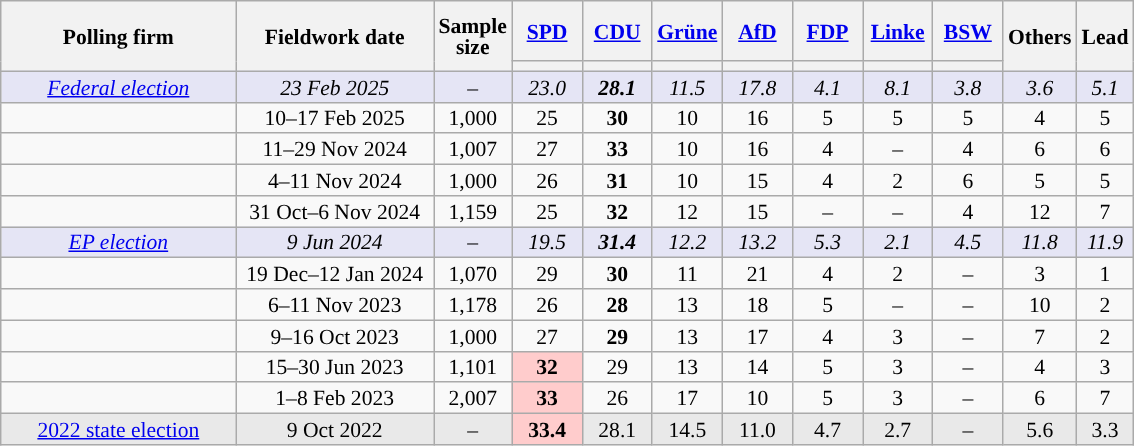<table class="wikitable sortable" style="text-align:center;font-size:90%;line-height:14px;">
<tr style="height:40px;">
<th style="width:150px;" rowspan="2">Polling firm</th>
<th style="width:125px;" rowspan="2">Fieldwork date</th>
<th style="width:35px;" rowspan="2">Sample<br>size</th>
<th class="unsortable" style="width:40px;"><a href='#'>SPD</a></th>
<th class="unsortable" style="width:40px;"><a href='#'>CDU</a></th>
<th class="unsortable" style="width:40px;"><a href='#'>Grüne</a></th>
<th class="unsortable" style="width:40px;"><a href='#'>AfD</a></th>
<th class="unsortable" style="width:40px;"><a href='#'>FDP</a></th>
<th class="unsortable" style="width:40px;"><a href='#'>Linke</a></th>
<th class="unsortable" style="width:40px;"><a href='#'>BSW</a></th>
<th class="unsortable" style="width:40px;" rowspan="2">Others</th>
<th style="width:30px;" rowspan="2">Lead</th>
</tr>
<tr>
<th style="background:"></th>
<th style="background:"></th>
<th style="background:"></th>
<th style="background:"></th>
<th style="background:"></th>
<th style="background:"></th>
<th style="background:"></th>
</tr>
<tr style="background:#E5E5F5;font-style:italic;">
<td><a href='#'>Federal election</a></td>
<td data-sort-value="2025-02-23">23 Feb 2025</td>
<td>–</td>
<td>23.0</td>
<td><strong>28.1</strong></td>
<td>11.5</td>
<td>17.8</td>
<td>4.1</td>
<td>8.1</td>
<td>3.8</td>
<td>3.6</td>
<td style="background:">5.1</td>
</tr>
<tr>
<td></td>
<td>10–17 Feb 2025</td>
<td>1,000</td>
<td>25</td>
<td><strong>30</strong></td>
<td>10</td>
<td>16</td>
<td>5</td>
<td>5</td>
<td>5</td>
<td>4</td>
<td style="background:">5</td>
</tr>
<tr>
<td></td>
<td>11–29 Nov 2024</td>
<td>1,007</td>
<td>27</td>
<td><strong>33</strong></td>
<td>10</td>
<td>16</td>
<td>4</td>
<td>–</td>
<td>4</td>
<td>6</td>
<td style="background:">6</td>
</tr>
<tr>
<td></td>
<td>4–11 Nov 2024</td>
<td>1,000</td>
<td>26</td>
<td><strong>31</strong></td>
<td>10</td>
<td>15</td>
<td>4</td>
<td>2</td>
<td>6</td>
<td>5</td>
<td style="background:">5</td>
</tr>
<tr>
<td></td>
<td>31 Oct–6 Nov 2024</td>
<td>1,159</td>
<td>25</td>
<td><strong>32</strong></td>
<td>12</td>
<td>15</td>
<td>–</td>
<td>–</td>
<td>4</td>
<td>12</td>
<td style="background:">7</td>
</tr>
<tr style="background:#E5E5F5;font-style:italic;">
<td><a href='#'>EP election</a></td>
<td data-sort-value="2024-06-09">9 Jun 2024</td>
<td>–</td>
<td>19.5</td>
<td><strong>31.4</strong></td>
<td>12.2</td>
<td>13.2</td>
<td>5.3</td>
<td>2.1</td>
<td>4.5</td>
<td>11.8</td>
<td style="background:">11.9</td>
</tr>
<tr>
<td></td>
<td>19 Dec–12 Jan 2024</td>
<td>1,070</td>
<td>29</td>
<td><strong>30</strong></td>
<td>11</td>
<td>21</td>
<td>4</td>
<td>2</td>
<td>–</td>
<td>3</td>
<td style="background:">1</td>
</tr>
<tr>
<td></td>
<td>6–11 Nov 2023</td>
<td>1,178</td>
<td>26</td>
<td><strong>28</strong></td>
<td>13</td>
<td>18</td>
<td>5</td>
<td>–</td>
<td>–</td>
<td>10</td>
<td style="background:">2</td>
</tr>
<tr>
<td></td>
<td data-sort-value="2023-10-16">9–16 Oct 2023</td>
<td>1,000</td>
<td>27</td>
<td><strong>29</strong></td>
<td>13</td>
<td>17</td>
<td>4</td>
<td>3</td>
<td>–</td>
<td>7</td>
<td style="background:">2</td>
</tr>
<tr>
<td></td>
<td data-sort-value="2023-06-30">15–30 Jun 2023</td>
<td>1,101</td>
<td style="background:#FFCCCC"><strong>32</strong></td>
<td>29</td>
<td>13</td>
<td>14</td>
<td>5</td>
<td>3</td>
<td>–</td>
<td>4</td>
<td style="background:">3</td>
</tr>
<tr>
<td></td>
<td data-sort-value="2023-02-08">1–8 Feb 2023</td>
<td>2,007</td>
<td style="background:#FFCCCC"><strong>33</strong></td>
<td>26</td>
<td>17</td>
<td>10</td>
<td>5</td>
<td>3</td>
<td>–</td>
<td>6</td>
<td style="background:">7</td>
</tr>
<tr style="background:#E9E9E9;">
<td><a href='#'>2022 state election</a></td>
<td data-sort-value="202-10-09">9 Oct 2022</td>
<td>–</td>
<td style="background:#FFCCCC"><strong>33.4</strong></td>
<td>28.1</td>
<td>14.5</td>
<td>11.0</td>
<td>4.7</td>
<td>2.7</td>
<td>–</td>
<td>5.6</td>
<td style="background:">3.3</td>
</tr>
</table>
